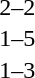<table cellspacing=1 width=70%>
<tr>
<th width=25%></th>
<th width=30%></th>
<th width=15%></th>
<th width=30%></th>
</tr>
<tr>
<td></td>
<td align=right></td>
<td align=center>2–2</td>
<td></td>
</tr>
<tr>
<td></td>
<td align=right></td>
<td align=center>1–5</td>
<td></td>
</tr>
<tr>
<td></td>
<td align=right></td>
<td align=center>1–3</td>
<td></td>
</tr>
</table>
